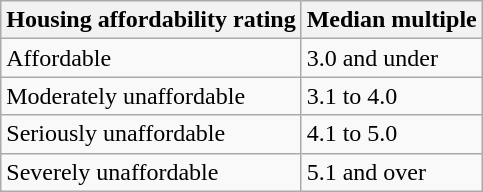<table class="wikitable">
<tr>
<th>Housing affordability rating</th>
<th>Median multiple</th>
</tr>
<tr>
<td>Affordable</td>
<td>3.0 and under</td>
</tr>
<tr>
<td>Moderately unaffordable</td>
<td>3.1 to 4.0</td>
</tr>
<tr>
<td>Seriously unaffordable</td>
<td>4.1 to 5.0</td>
</tr>
<tr>
<td>Severely unaffordable</td>
<td>5.1 and over</td>
</tr>
</table>
